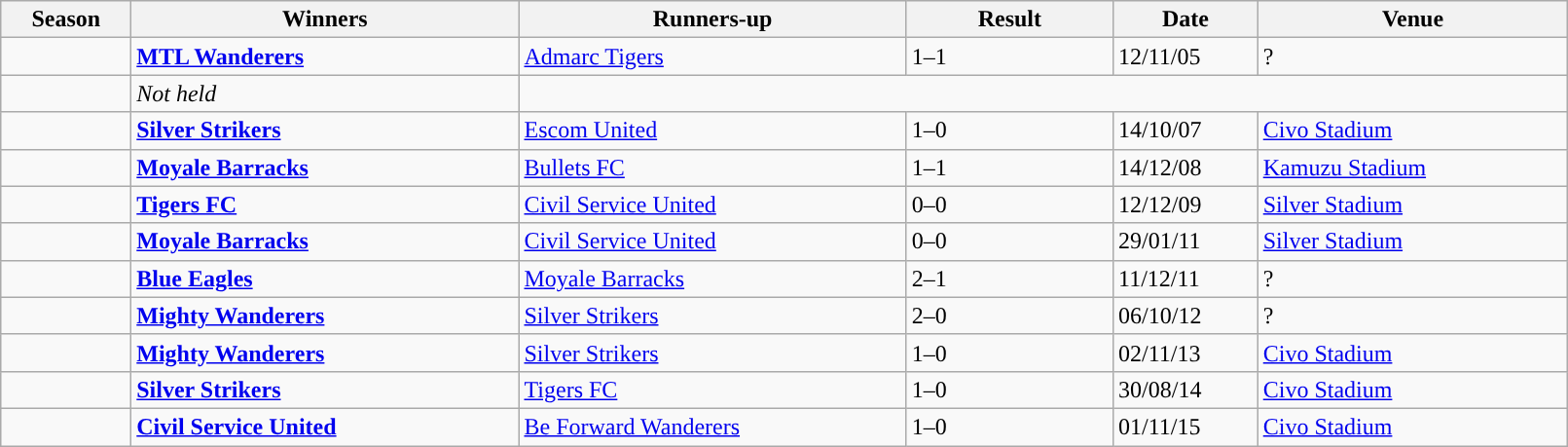<table class=wikitable style="width:85%">
<tr>
<th style="width:5%;">Season</th>
<th style="width:15%;">Winners</th>
<th style="width:15%;">Runners-up</th>
<th style="width: 8%;">Result</th>
<th style="width: 5%">Date</th>
<th style="width:12%;">Venue</th>
</tr>
<tr>
<td></td>
<td><strong><a href='#'>MTL Wanderers</a></strong></td>
<td><a href='#'>Admarc Tigers</a></td>
<td>1–1 </td>
<td>12/11/05</td>
<td>?</td>
</tr>
<tr>
<td></td>
<td><em>Not held</em></td>
</tr>
<tr>
<td></td>
<td><strong><a href='#'>Silver Strikers</a></strong></td>
<td><a href='#'>Escom United</a></td>
<td>1–0</td>
<td>14/10/07</td>
<td><a href='#'>Civo Stadium</a></td>
</tr>
<tr>
<td></td>
<td><strong><a href='#'>Moyale Barracks</a></strong></td>
<td><a href='#'>Bullets FC</a></td>
<td>1–1 </td>
<td>14/12/08</td>
<td><a href='#'>Kamuzu Stadium</a></td>
</tr>
<tr>
<td></td>
<td><strong><a href='#'>Tigers FC</a></strong></td>
<td><a href='#'>Civil Service United</a></td>
<td>0–0 </td>
<td>12/12/09</td>
<td><a href='#'>Silver Stadium</a></td>
</tr>
<tr>
<td></td>
<td><strong><a href='#'>Moyale Barracks</a></strong></td>
<td><a href='#'>Civil Service United</a></td>
<td>0–0 </td>
<td>29/01/11</td>
<td><a href='#'>Silver Stadium</a></td>
</tr>
<tr>
<td></td>
<td><strong><a href='#'>Blue Eagles</a></strong></td>
<td><a href='#'>Moyale Barracks</a></td>
<td>2–1</td>
<td>11/12/11</td>
<td>?</td>
</tr>
<tr>
<td></td>
<td><strong><a href='#'>Mighty Wanderers</a></strong></td>
<td><a href='#'>Silver Strikers</a></td>
<td>2–0</td>
<td>06/10/12</td>
<td>?</td>
</tr>
<tr>
<td></td>
<td><strong><a href='#'>Mighty Wanderers</a></strong></td>
<td><a href='#'>Silver Strikers</a></td>
<td>1–0</td>
<td>02/11/13</td>
<td><a href='#'>Civo Stadium</a></td>
</tr>
<tr>
<td></td>
<td><strong><a href='#'>Silver Strikers</a></strong></td>
<td><a href='#'>Tigers FC</a></td>
<td>1–0</td>
<td>30/08/14</td>
<td><a href='#'>Civo Stadium</a></td>
</tr>
<tr>
<td></td>
<td><strong><a href='#'>Civil Service United</a></strong></td>
<td><a href='#'>Be Forward Wanderers</a></td>
<td>1–0</td>
<td>01/11/15</td>
<td><a href='#'>Civo Stadium</a></td>
</tr>
</table>
